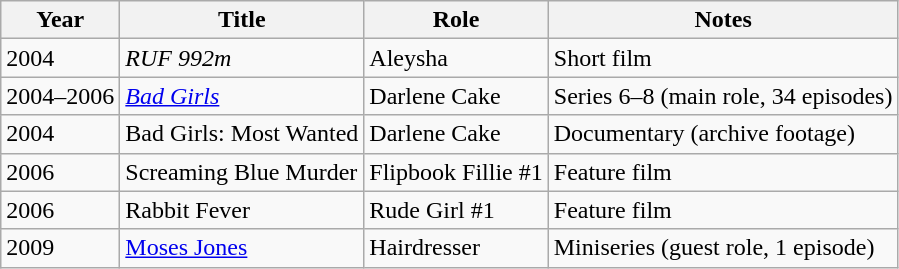<table class="wikitable plainrowheaders sortable">
<tr>
<th scope="col">Year</th>
<th scope="col">Title</th>
<th scope="col">Role</th>
<th class="unsortable">Notes</th>
</tr>
<tr>
<td>2004</td>
<td><em>RUF 992m</em></td>
<td>Aleysha</td>
<td>Short film</td>
</tr>
<tr>
<td>2004–2006</td>
<td><em><a href='#'>Bad Girls</a></td>
<td>Darlene Cake</td>
<td>Series 6–8 (main role, 34 episodes)</td>
</tr>
<tr>
<td>2004</td>
<td></em>Bad Girls: Most Wanted<em></td>
<td>Darlene Cake</td>
<td>Documentary (archive footage)</td>
</tr>
<tr>
<td>2006</td>
<td></em>Screaming Blue Murder<em></td>
<td>Flipbook Fillie #1</td>
<td>Feature film</td>
</tr>
<tr>
<td>2006</td>
<td></em>Rabbit Fever<em></td>
<td>Rude Girl #1</td>
<td>Feature film</td>
</tr>
<tr>
<td>2009</td>
<td></em><a href='#'>Moses Jones</a><em></td>
<td>Hairdresser</td>
<td>Miniseries (guest role, 1 episode)</td>
</tr>
</table>
